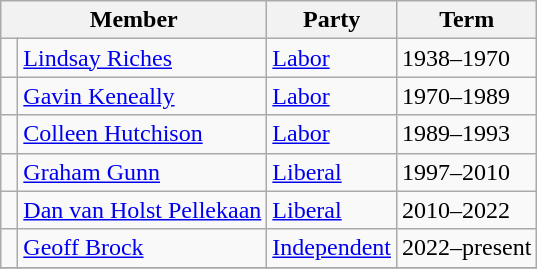<table class="wikitable">
<tr>
<th colspan="2">Member</th>
<th>Party</th>
<th>Term</th>
</tr>
<tr>
<td> </td>
<td><a href='#'>Lindsay Riches</a></td>
<td><a href='#'>Labor</a></td>
<td>1938–1970</td>
</tr>
<tr>
<td> </td>
<td><a href='#'>Gavin Keneally</a></td>
<td><a href='#'>Labor</a></td>
<td>1970–1989</td>
</tr>
<tr>
<td> </td>
<td><a href='#'>Colleen Hutchison</a></td>
<td><a href='#'>Labor</a></td>
<td>1989–1993</td>
</tr>
<tr>
<td> </td>
<td><a href='#'>Graham Gunn</a></td>
<td><a href='#'>Liberal</a></td>
<td>1997–2010</td>
</tr>
<tr>
<td> </td>
<td><a href='#'>Dan van Holst Pellekaan</a></td>
<td><a href='#'>Liberal</a></td>
<td>2010–2022</td>
</tr>
<tr>
<td> </td>
<td><a href='#'>Geoff Brock</a></td>
<td><a href='#'>Independent</a></td>
<td>2022–present</td>
</tr>
<tr>
</tr>
</table>
